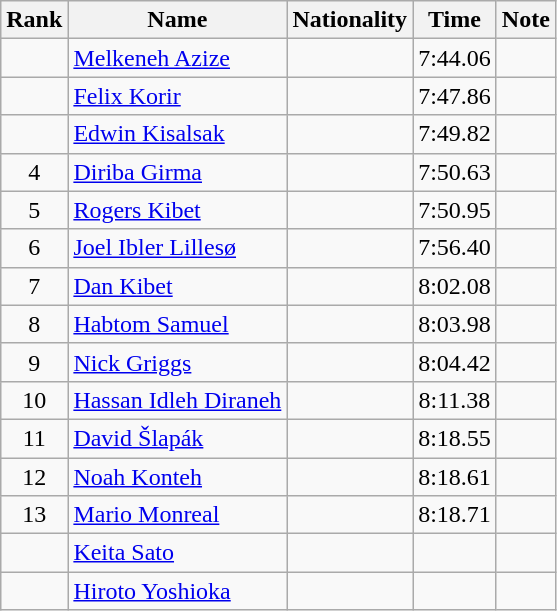<table class="wikitable sortable" style="text-align:center">
<tr>
<th>Rank</th>
<th>Name</th>
<th>Nationality</th>
<th>Time</th>
<th>Note</th>
</tr>
<tr>
<td></td>
<td align=left><a href='#'>Melkeneh Azize</a></td>
<td align=left></td>
<td>7:44.06</td>
<td></td>
</tr>
<tr>
<td></td>
<td align=left><a href='#'>Felix Korir</a></td>
<td align=left></td>
<td>7:47.86</td>
<td></td>
</tr>
<tr>
<td></td>
<td align=left><a href='#'>Edwin Kisalsak</a></td>
<td align=left></td>
<td>7:49.82</td>
<td></td>
</tr>
<tr>
<td>4</td>
<td align=left><a href='#'>Diriba Girma</a></td>
<td align=left></td>
<td>7:50.63</td>
<td></td>
</tr>
<tr>
<td>5</td>
<td align=left><a href='#'>Rogers Kibet</a></td>
<td align=left></td>
<td>7:50.95</td>
<td></td>
</tr>
<tr>
<td>6</td>
<td align=left><a href='#'>Joel Ibler Lillesø</a></td>
<td align=left></td>
<td>7:56.40</td>
<td></td>
</tr>
<tr>
<td>7</td>
<td align=left><a href='#'>Dan Kibet</a></td>
<td align=left></td>
<td>8:02.08</td>
<td></td>
</tr>
<tr>
<td>8</td>
<td align=left><a href='#'>Habtom Samuel</a></td>
<td align=left></td>
<td>8:03.98</td>
<td></td>
</tr>
<tr>
<td>9</td>
<td align=left><a href='#'>Nick Griggs</a></td>
<td align=left></td>
<td>8:04.42</td>
<td></td>
</tr>
<tr>
<td>10</td>
<td align=left><a href='#'>Hassan Idleh Diraneh</a></td>
<td align=left></td>
<td>8:11.38</td>
<td></td>
</tr>
<tr>
<td>11</td>
<td align=left><a href='#'>David Šlapák</a></td>
<td align=left></td>
<td>8:18.55</td>
<td></td>
</tr>
<tr>
<td>12</td>
<td align=left><a href='#'>Noah Konteh</a></td>
<td align=left></td>
<td>8:18.61</td>
<td></td>
</tr>
<tr>
<td>13</td>
<td align=left><a href='#'>Mario Monreal</a></td>
<td align=left></td>
<td>8:18.71</td>
<td></td>
</tr>
<tr>
<td></td>
<td align=left><a href='#'>Keita Sato</a></td>
<td align=left></td>
<td></td>
<td></td>
</tr>
<tr>
<td></td>
<td align=left><a href='#'>Hiroto Yoshioka</a></td>
<td align=left></td>
<td></td>
<td></td>
</tr>
</table>
